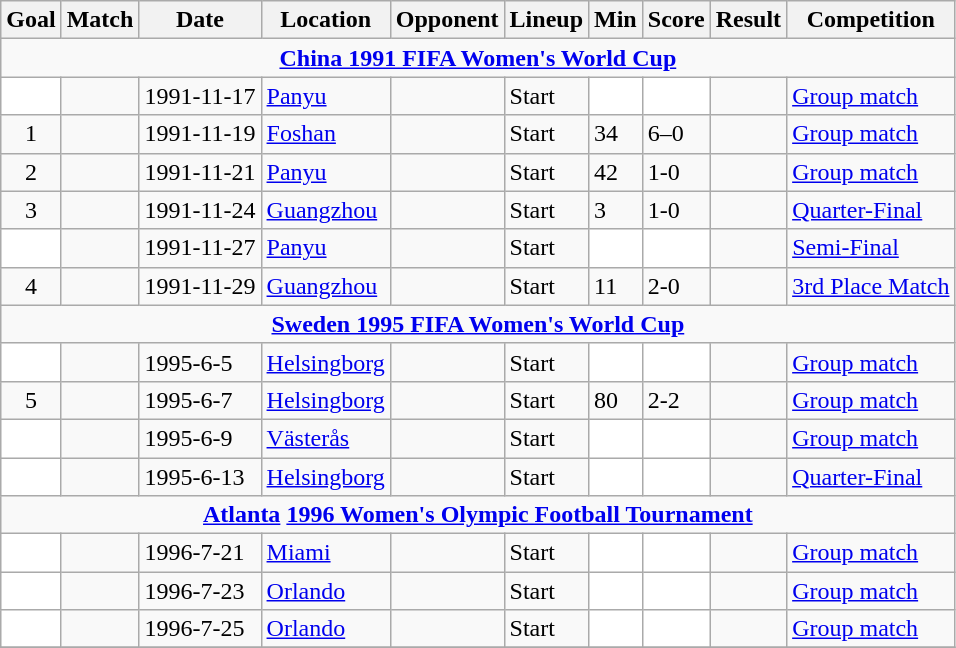<table class="wikitable collapsible" style="fontsize:90%;">
<tr>
<th>Goal</th>
<th>Match</th>
<th>Date</th>
<th>Location</th>
<th>Opponent</th>
<th>Lineup</th>
<th>Min</th>
<th>Score</th>
<th>Result</th>
<th>Competition</th>
</tr>
<tr>
<td colspan=10 align=center > <strong><a href='#'>China 1991 FIFA Women's World Cup</a></strong></td>
</tr>
<tr>
<td style="background:white;"></td>
<td></td>
<td>1991-11-17</td>
<td><a href='#'>Panyu</a></td>
<td></td>
<td>Start</td>
<td style="background:white;"></td>
<td style="background:white;"></td>
<td></td>
<td><a href='#'>Group match</a></td>
</tr>
<tr>
<td align=center>1</td>
<td></td>
<td>1991-11-19</td>
<td><a href='#'>Foshan</a></td>
<td></td>
<td>Start</td>
<td>34</td>
<td>6–0</td>
<td></td>
<td><a href='#'>Group match</a></td>
</tr>
<tr>
<td align=center>2</td>
<td></td>
<td>1991-11-21</td>
<td><a href='#'>Panyu</a></td>
<td></td>
<td>Start</td>
<td>42</td>
<td>1-0</td>
<td></td>
<td><a href='#'>Group match</a></td>
</tr>
<tr>
<td align=center>3</td>
<td></td>
<td>1991-11-24</td>
<td><a href='#'>Guangzhou</a></td>
<td></td>
<td>Start</td>
<td>3</td>
<td>1-0</td>
<td></td>
<td><a href='#'>Quarter-Final</a></td>
</tr>
<tr>
<td style="background:white;"></td>
<td></td>
<td>1991-11-27</td>
<td><a href='#'>Panyu</a></td>
<td></td>
<td>Start</td>
<td style="background:white;"></td>
<td style="background:white;"></td>
<td></td>
<td><a href='#'>Semi-Final</a></td>
</tr>
<tr>
<td align=center>4</td>
<td></td>
<td>1991-11-29</td>
<td><a href='#'>Guangzhou</a></td>
<td></td>
<td>Start</td>
<td>11</td>
<td>2-0</td>
<td></td>
<td><a href='#'>3rd Place Match</a></td>
</tr>
<tr>
<td colspan=10 align=center > <strong><a href='#'>Sweden 1995 FIFA Women's World Cup</a></strong></td>
</tr>
<tr>
<td style="background:white;"></td>
<td></td>
<td>1995-6-5</td>
<td><a href='#'>Helsingborg</a></td>
<td></td>
<td>Start</td>
<td style="background:white;"></td>
<td style="background:white;"></td>
<td></td>
<td><a href='#'>Group match</a></td>
</tr>
<tr>
<td align=center>5</td>
<td></td>
<td>1995-6-7</td>
<td><a href='#'>Helsingborg</a></td>
<td></td>
<td>Start</td>
<td>80</td>
<td>2-2</td>
<td></td>
<td><a href='#'>Group match</a></td>
</tr>
<tr>
<td style="background:white;"></td>
<td></td>
<td>1995-6-9</td>
<td><a href='#'>Västerås</a></td>
<td></td>
<td>Start</td>
<td style="background:white;"></td>
<td style="background:white;"></td>
<td></td>
<td><a href='#'>Group match</a></td>
</tr>
<tr>
<td style="background:white;"></td>
<td></td>
<td>1995-6-13</td>
<td><a href='#'>Helsingborg</a></td>
<td></td>
<td>Start</td>
<td style="background:white;"></td>
<td style="background:white;"></td>
<td></td>
<td><a href='#'>Quarter-Final</a></td>
</tr>
<tr>
<td colspan=10 align=center ><strong><a href='#'>Atlanta</a> <a href='#'>1996 Women's Olympic Football Tournament</a></strong></td>
</tr>
<tr>
<td style="background:white;"></td>
<td></td>
<td>1996-7-21</td>
<td><a href='#'>Miami</a></td>
<td></td>
<td>Start</td>
<td style="background:white;"></td>
<td style="background:white;"></td>
<td></td>
<td><a href='#'>Group match</a></td>
</tr>
<tr>
<td style="background:white;"></td>
<td></td>
<td>1996-7-23</td>
<td><a href='#'>Orlando</a></td>
<td></td>
<td>Start</td>
<td style="background:white;"></td>
<td style="background:white;"></td>
<td></td>
<td><a href='#'>Group match</a></td>
</tr>
<tr>
<td style="background:white;"></td>
<td></td>
<td>1996-7-25</td>
<td><a href='#'>Orlando</a></td>
<td></td>
<td>Start</td>
<td style="background:white;"></td>
<td style="background:white;"></td>
<td></td>
<td><a href='#'>Group match</a></td>
</tr>
<tr>
</tr>
</table>
